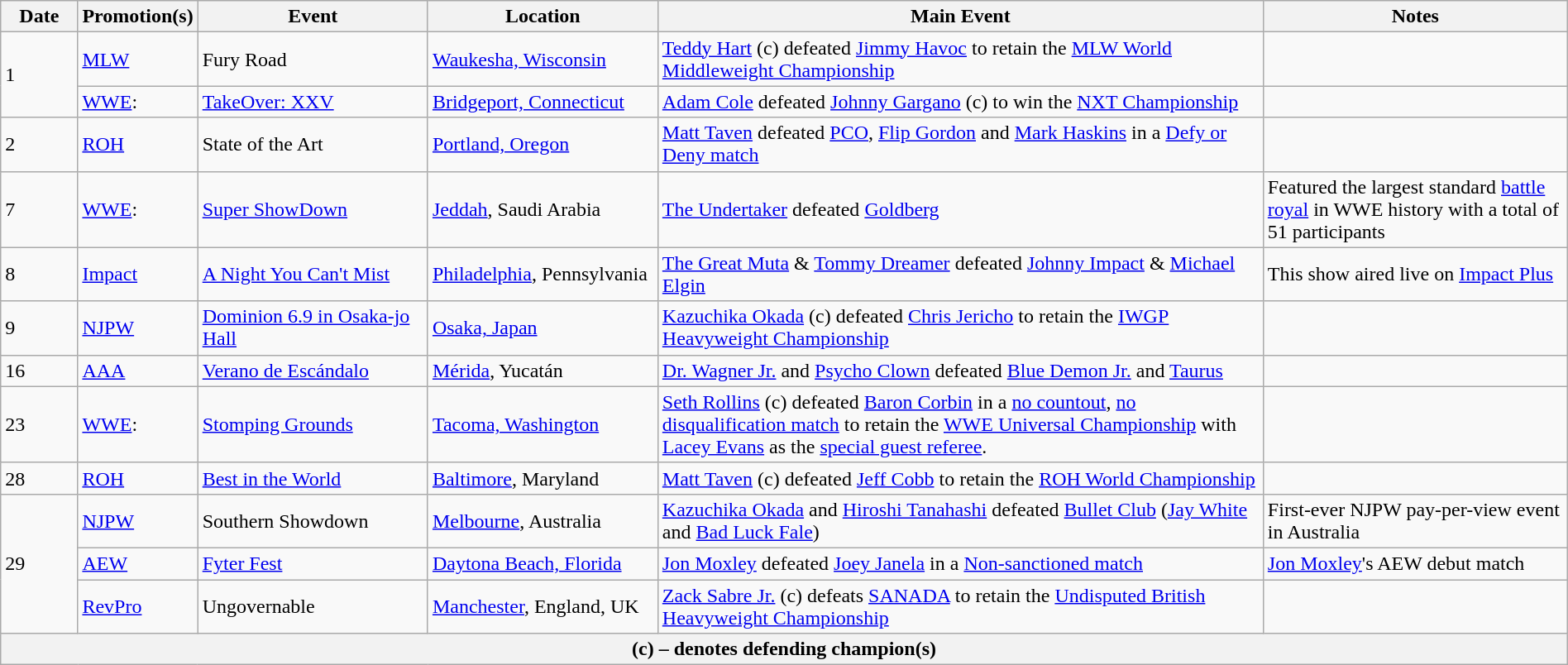<table class="wikitable" style="width:100%;">
<tr>
<th width=5%>Date</th>
<th width=5%>Promotion(s)</th>
<th width=15%>Event</th>
<th width=15%>Location</th>
<th width=40%>Main Event</th>
<th width=20%>Notes</th>
</tr>
<tr>
<td rowspan="2">1</td>
<td><a href='#'>MLW</a></td>
<td>Fury Road</td>
<td><a href='#'>Waukesha, Wisconsin</a></td>
<td><a href='#'>Teddy Hart</a> (c) defeated <a href='#'>Jimmy Havoc</a> to retain the <a href='#'>MLW World Middleweight Championship</a></td>
<td></td>
</tr>
<tr>
<td><a href='#'>WWE</a>:<br></td>
<td><a href='#'>TakeOver: XXV</a></td>
<td><a href='#'>Bridgeport, Connecticut</a></td>
<td><a href='#'>Adam Cole</a> defeated <a href='#'>Johnny Gargano</a> (c) to win the <a href='#'>NXT Championship</a></td>
<td></td>
</tr>
<tr>
<td>2</td>
<td><a href='#'>ROH</a></td>
<td>State of the Art</td>
<td><a href='#'>Portland, Oregon</a></td>
<td><a href='#'>Matt Taven</a> defeated <a href='#'>PCO</a>, <a href='#'>Flip Gordon</a> and <a href='#'>Mark Haskins</a> in a <a href='#'>Defy or Deny match</a></td>
<td></td>
</tr>
<tr>
<td>7</td>
<td><a href='#'>WWE</a>:<br></td>
<td><a href='#'>Super ShowDown</a></td>
<td><a href='#'>Jeddah</a>, Saudi Arabia</td>
<td><a href='#'>The Undertaker</a> defeated <a href='#'>Goldberg</a></td>
<td>Featured the largest standard <a href='#'>battle royal</a> in WWE history with a total of 51 participants</td>
</tr>
<tr>
<td>8</td>
<td><a href='#'>Impact</a></td>
<td><a href='#'>A Night You Can't Mist</a></td>
<td><a href='#'>Philadelphia</a>, Pennsylvania</td>
<td><a href='#'>The Great Muta</a> & <a href='#'>Tommy Dreamer</a> defeated <a href='#'>Johnny Impact</a> & <a href='#'>Michael Elgin</a></td>
<td>This show aired live on <a href='#'>Impact Plus</a></td>
</tr>
<tr>
<td>9</td>
<td><a href='#'>NJPW</a></td>
<td><a href='#'>Dominion 6.9 in Osaka-jo Hall</a></td>
<td><a href='#'>Osaka, Japan</a></td>
<td><a href='#'>Kazuchika Okada</a> (c) defeated <a href='#'>Chris Jericho</a> to retain the <a href='#'>IWGP Heavyweight Championship</a></td>
<td></td>
</tr>
<tr>
<td>16</td>
<td><a href='#'>AAA</a></td>
<td><a href='#'>Verano de Escándalo</a></td>
<td><a href='#'>Mérida</a>, Yucatán</td>
<td><a href='#'>Dr. Wagner Jr.</a> and <a href='#'>Psycho Clown</a> defeated <a href='#'>Blue Demon Jr.</a> and <a href='#'>Taurus</a></td>
<td></td>
</tr>
<tr>
<td>23</td>
<td><a href='#'>WWE</a>:<br></td>
<td><a href='#'>Stomping Grounds</a></td>
<td><a href='#'>Tacoma, Washington</a></td>
<td><a href='#'>Seth Rollins</a> (c) defeated <a href='#'>Baron Corbin</a> in a <a href='#'>no countout</a>, <a href='#'>no disqualification match</a> to retain the <a href='#'>WWE Universal Championship</a> with <a href='#'>Lacey Evans</a> as the <a href='#'>special guest referee</a>.</td>
<td></td>
</tr>
<tr>
<td>28</td>
<td><a href='#'>ROH</a></td>
<td><a href='#'>Best in the World</a></td>
<td><a href='#'>Baltimore</a>, Maryland</td>
<td><a href='#'>Matt Taven</a> (c) defeated <a href='#'>Jeff Cobb</a> to retain the <a href='#'>ROH World Championship</a></td>
<td></td>
</tr>
<tr>
<td rowspan="3">29</td>
<td><a href='#'>NJPW</a></td>
<td>Southern Showdown</td>
<td><a href='#'>Melbourne</a>, Australia</td>
<td><a href='#'>Kazuchika Okada</a> and <a href='#'>Hiroshi Tanahashi</a> defeated <a href='#'>Bullet Club</a> (<a href='#'>Jay White</a> and <a href='#'>Bad Luck Fale</a>)</td>
<td>First-ever NJPW pay-per-view event in Australia</td>
</tr>
<tr>
<td><a href='#'>AEW</a></td>
<td><a href='#'>Fyter Fest</a></td>
<td><a href='#'>Daytona Beach, Florida</a></td>
<td><a href='#'>Jon Moxley</a> defeated <a href='#'>Joey Janela</a> in a <a href='#'>Non-sanctioned match</a></td>
<td><a href='#'>Jon Moxley</a>'s AEW debut match</td>
</tr>
<tr>
<td><a href='#'>RevPro</a></td>
<td>Ungovernable</td>
<td><a href='#'>Manchester</a>, England, UK</td>
<td><a href='#'>Zack Sabre Jr.</a> (c) defeats <a href='#'>SANADA</a> to retain the <a href='#'>Undisputed British Heavyweight Championship</a></td>
<td></td>
</tr>
<tr>
<th colspan="6">(c) – denotes defending champion(s)</th>
</tr>
</table>
